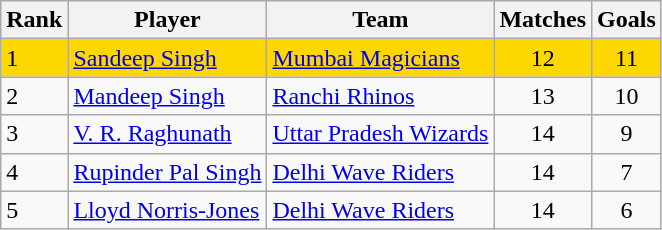<table class="wikitable">
<tr>
<th>Rank</th>
<th>Player</th>
<th>Team</th>
<th>Matches</th>
<th>Goals</th>
</tr>
<tr style="background:gold;">
<td>1</td>
<td><a href='#'>Sandeep Singh</a></td>
<td><a href='#'>Mumbai Magicians</a></td>
<td style="text-align:center">12</td>
<td style="text-align:center">11</td>
</tr>
<tr>
<td>2</td>
<td><a href='#'>Mandeep Singh</a></td>
<td><a href='#'>Ranchi Rhinos</a></td>
<td style="text-align:center">13</td>
<td style="text-align:center">10</td>
</tr>
<tr>
<td>3</td>
<td><a href='#'>V. R. Raghunath</a></td>
<td><a href='#'>Uttar Pradesh Wizards</a></td>
<td style="text-align:center">14</td>
<td style="text-align:center">9</td>
</tr>
<tr>
<td>4</td>
<td><a href='#'>Rupinder Pal Singh</a></td>
<td><a href='#'>Delhi Wave Riders</a></td>
<td style="text-align:center">14</td>
<td style="text-align:center">7</td>
</tr>
<tr>
<td>5</td>
<td><a href='#'>Lloyd Norris-Jones</a></td>
<td><a href='#'>Delhi Wave Riders</a></td>
<td style="text-align:center">14</td>
<td style="text-align:center">6</td>
</tr>
</table>
